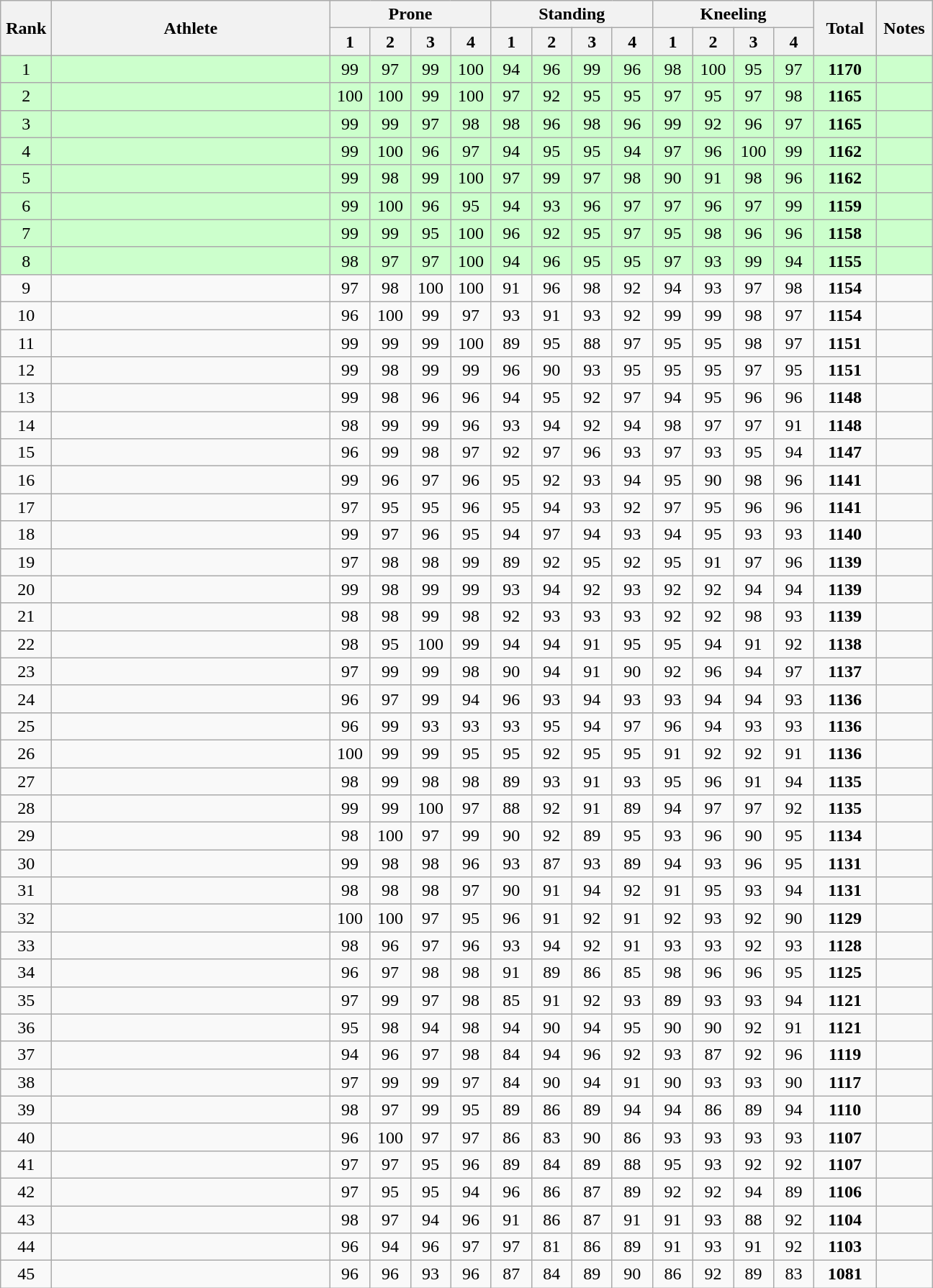<table class="wikitable" style="text-align:center">
<tr>
<th rowspan=2 width=40>Rank</th>
<th rowspan=2 width=250>Athlete</th>
<th colspan=4>Prone</th>
<th colspan=4>Standing</th>
<th colspan=4>Kneeling</th>
<th rowspan=2 width=50>Total</th>
<th rowspan=2 width=45>Notes</th>
</tr>
<tr>
<th width=30>1</th>
<th width=30>2</th>
<th width=30>3</th>
<th width=30>4</th>
<th width=30>1</th>
<th width=30>2</th>
<th width=30>3</th>
<th width=30>4</th>
<th width=30>1</th>
<th width=30>2</th>
<th width=30>3</th>
<th width=30>4</th>
</tr>
<tr bgcolor=ccffcc>
<td>1</td>
<td align=left></td>
<td>99</td>
<td>97</td>
<td>99</td>
<td>100</td>
<td>94</td>
<td>96</td>
<td>99</td>
<td>96</td>
<td>98</td>
<td>100</td>
<td>95</td>
<td>97</td>
<td><strong>1170</strong></td>
<td></td>
</tr>
<tr bgcolor=ccffcc>
<td>2</td>
<td align=left></td>
<td>100</td>
<td>100</td>
<td>99</td>
<td>100</td>
<td>97</td>
<td>92</td>
<td>95</td>
<td>95</td>
<td>97</td>
<td>95</td>
<td>97</td>
<td>98</td>
<td><strong>1165</strong></td>
<td></td>
</tr>
<tr bgcolor=ccffcc>
<td>3</td>
<td align=left></td>
<td>99</td>
<td>99</td>
<td>97</td>
<td>98</td>
<td>98</td>
<td>96</td>
<td>98</td>
<td>96</td>
<td>99</td>
<td>92</td>
<td>96</td>
<td>97</td>
<td><strong>1165</strong></td>
<td></td>
</tr>
<tr bgcolor=ccffcc>
<td>4</td>
<td align=left></td>
<td>99</td>
<td>100</td>
<td>96</td>
<td>97</td>
<td>94</td>
<td>95</td>
<td>95</td>
<td>94</td>
<td>97</td>
<td>96</td>
<td>100</td>
<td>99</td>
<td><strong>1162</strong></td>
<td></td>
</tr>
<tr bgcolor=ccffcc>
<td>5</td>
<td align=left></td>
<td>99</td>
<td>98</td>
<td>99</td>
<td>100</td>
<td>97</td>
<td>99</td>
<td>97</td>
<td>98</td>
<td>90</td>
<td>91</td>
<td>98</td>
<td>96</td>
<td><strong>1162</strong></td>
<td></td>
</tr>
<tr bgcolor=ccffcc>
<td>6</td>
<td align=left></td>
<td>99</td>
<td>100</td>
<td>96</td>
<td>95</td>
<td>94</td>
<td>93</td>
<td>96</td>
<td>97</td>
<td>97</td>
<td>96</td>
<td>97</td>
<td>99</td>
<td><strong>1159</strong></td>
<td></td>
</tr>
<tr bgcolor=ccffcc>
<td>7</td>
<td align=left></td>
<td>99</td>
<td>99</td>
<td>95</td>
<td>100</td>
<td>96</td>
<td>92</td>
<td>95</td>
<td>97</td>
<td>95</td>
<td>98</td>
<td>96</td>
<td>96</td>
<td><strong>1158</strong></td>
<td></td>
</tr>
<tr bgcolor=ccffcc>
<td>8</td>
<td align=left></td>
<td>98</td>
<td>97</td>
<td>97</td>
<td>100</td>
<td>94</td>
<td>96</td>
<td>95</td>
<td>95</td>
<td>97</td>
<td>93</td>
<td>99</td>
<td>94</td>
<td><strong>1155</strong></td>
<td></td>
</tr>
<tr>
<td>9</td>
<td align=left></td>
<td>97</td>
<td>98</td>
<td>100</td>
<td>100</td>
<td>91</td>
<td>96</td>
<td>98</td>
<td>92</td>
<td>94</td>
<td>93</td>
<td>97</td>
<td>98</td>
<td><strong>1154</strong></td>
<td></td>
</tr>
<tr>
<td>10</td>
<td align=left></td>
<td>96</td>
<td>100</td>
<td>99</td>
<td>97</td>
<td>93</td>
<td>91</td>
<td>93</td>
<td>92</td>
<td>99</td>
<td>99</td>
<td>98</td>
<td>97</td>
<td><strong>1154</strong></td>
<td></td>
</tr>
<tr>
<td>11</td>
<td align=left></td>
<td>99</td>
<td>99</td>
<td>99</td>
<td>100</td>
<td>89</td>
<td>95</td>
<td>88</td>
<td>97</td>
<td>95</td>
<td>95</td>
<td>98</td>
<td>97</td>
<td><strong>1151</strong></td>
<td></td>
</tr>
<tr>
<td>12</td>
<td align=left></td>
<td>99</td>
<td>98</td>
<td>99</td>
<td>99</td>
<td>96</td>
<td>90</td>
<td>93</td>
<td>95</td>
<td>95</td>
<td>95</td>
<td>97</td>
<td>95</td>
<td><strong>1151</strong></td>
<td></td>
</tr>
<tr>
<td>13</td>
<td align=left></td>
<td>99</td>
<td>98</td>
<td>96</td>
<td>96</td>
<td>94</td>
<td>95</td>
<td>92</td>
<td>97</td>
<td>94</td>
<td>95</td>
<td>96</td>
<td>96</td>
<td><strong>1148</strong></td>
<td></td>
</tr>
<tr>
<td>14</td>
<td align=left></td>
<td>98</td>
<td>99</td>
<td>99</td>
<td>96</td>
<td>93</td>
<td>94</td>
<td>92</td>
<td>94</td>
<td>98</td>
<td>97</td>
<td>97</td>
<td>91</td>
<td><strong>1148</strong></td>
<td></td>
</tr>
<tr>
<td>15</td>
<td align=left></td>
<td>96</td>
<td>99</td>
<td>98</td>
<td>97</td>
<td>92</td>
<td>97</td>
<td>96</td>
<td>93</td>
<td>97</td>
<td>93</td>
<td>95</td>
<td>94</td>
<td><strong>1147</strong></td>
<td></td>
</tr>
<tr>
<td>16</td>
<td align=left></td>
<td>99</td>
<td>96</td>
<td>97</td>
<td>96</td>
<td>95</td>
<td>92</td>
<td>93</td>
<td>94</td>
<td>95</td>
<td>90</td>
<td>98</td>
<td>96</td>
<td><strong>1141</strong></td>
<td></td>
</tr>
<tr>
<td>17</td>
<td align=left></td>
<td>97</td>
<td>95</td>
<td>95</td>
<td>96</td>
<td>95</td>
<td>94</td>
<td>93</td>
<td>92</td>
<td>97</td>
<td>95</td>
<td>96</td>
<td>96</td>
<td><strong>1141</strong></td>
<td></td>
</tr>
<tr>
<td>18</td>
<td align=left></td>
<td>99</td>
<td>97</td>
<td>96</td>
<td>95</td>
<td>94</td>
<td>97</td>
<td>94</td>
<td>93</td>
<td>94</td>
<td>95</td>
<td>93</td>
<td>93</td>
<td><strong>1140</strong></td>
<td></td>
</tr>
<tr>
<td>19</td>
<td align=left></td>
<td>97</td>
<td>98</td>
<td>98</td>
<td>99</td>
<td>89</td>
<td>92</td>
<td>95</td>
<td>92</td>
<td>95</td>
<td>91</td>
<td>97</td>
<td>96</td>
<td><strong>1139</strong></td>
<td></td>
</tr>
<tr>
<td>20</td>
<td align=left></td>
<td>99</td>
<td>98</td>
<td>99</td>
<td>99</td>
<td>93</td>
<td>94</td>
<td>92</td>
<td>93</td>
<td>92</td>
<td>92</td>
<td>94</td>
<td>94</td>
<td><strong>1139</strong></td>
<td></td>
</tr>
<tr>
<td>21</td>
<td align=left></td>
<td>98</td>
<td>98</td>
<td>99</td>
<td>98</td>
<td>92</td>
<td>93</td>
<td>93</td>
<td>93</td>
<td>92</td>
<td>92</td>
<td>98</td>
<td>93</td>
<td><strong>1139</strong></td>
<td></td>
</tr>
<tr>
<td>22</td>
<td align=left></td>
<td>98</td>
<td>95</td>
<td>100</td>
<td>99</td>
<td>94</td>
<td>94</td>
<td>91</td>
<td>95</td>
<td>95</td>
<td>94</td>
<td>91</td>
<td>92</td>
<td><strong>1138</strong></td>
<td></td>
</tr>
<tr>
<td>23</td>
<td align=left></td>
<td>97</td>
<td>99</td>
<td>99</td>
<td>98</td>
<td>90</td>
<td>94</td>
<td>91</td>
<td>90</td>
<td>92</td>
<td>96</td>
<td>94</td>
<td>97</td>
<td><strong>1137</strong></td>
<td></td>
</tr>
<tr>
<td>24</td>
<td align=left></td>
<td>96</td>
<td>97</td>
<td>99</td>
<td>94</td>
<td>96</td>
<td>93</td>
<td>94</td>
<td>93</td>
<td>93</td>
<td>94</td>
<td>94</td>
<td>93</td>
<td><strong>1136</strong></td>
<td></td>
</tr>
<tr>
<td>25</td>
<td align=left></td>
<td>96</td>
<td>99</td>
<td>93</td>
<td>93</td>
<td>93</td>
<td>95</td>
<td>94</td>
<td>97</td>
<td>96</td>
<td>94</td>
<td>93</td>
<td>93</td>
<td><strong>1136</strong></td>
<td></td>
</tr>
<tr>
<td>26</td>
<td align=left></td>
<td>100</td>
<td>99</td>
<td>99</td>
<td>95</td>
<td>95</td>
<td>92</td>
<td>95</td>
<td>95</td>
<td>91</td>
<td>92</td>
<td>92</td>
<td>91</td>
<td><strong>1136</strong></td>
<td></td>
</tr>
<tr>
<td>27</td>
<td align=left></td>
<td>98</td>
<td>99</td>
<td>98</td>
<td>98</td>
<td>89</td>
<td>93</td>
<td>91</td>
<td>93</td>
<td>95</td>
<td>96</td>
<td>91</td>
<td>94</td>
<td><strong>1135</strong></td>
<td></td>
</tr>
<tr>
<td>28</td>
<td align=left></td>
<td>99</td>
<td>99</td>
<td>100</td>
<td>97</td>
<td>88</td>
<td>92</td>
<td>91</td>
<td>89</td>
<td>94</td>
<td>97</td>
<td>97</td>
<td>92</td>
<td><strong>1135</strong></td>
<td></td>
</tr>
<tr>
<td>29</td>
<td align=left></td>
<td>98</td>
<td>100</td>
<td>97</td>
<td>99</td>
<td>90</td>
<td>92</td>
<td>89</td>
<td>95</td>
<td>93</td>
<td>96</td>
<td>90</td>
<td>95</td>
<td><strong>1134</strong></td>
<td></td>
</tr>
<tr>
<td>30</td>
<td align=left></td>
<td>99</td>
<td>98</td>
<td>98</td>
<td>96</td>
<td>93</td>
<td>87</td>
<td>93</td>
<td>89</td>
<td>94</td>
<td>93</td>
<td>96</td>
<td>95</td>
<td><strong>1131</strong></td>
<td></td>
</tr>
<tr>
<td>31</td>
<td align=left></td>
<td>98</td>
<td>98</td>
<td>98</td>
<td>97</td>
<td>90</td>
<td>91</td>
<td>94</td>
<td>92</td>
<td>91</td>
<td>95</td>
<td>93</td>
<td>94</td>
<td><strong>1131</strong></td>
<td></td>
</tr>
<tr>
<td>32</td>
<td align=left></td>
<td>100</td>
<td>100</td>
<td>97</td>
<td>95</td>
<td>96</td>
<td>91</td>
<td>92</td>
<td>91</td>
<td>92</td>
<td>93</td>
<td>92</td>
<td>90</td>
<td><strong>1129</strong></td>
<td></td>
</tr>
<tr>
<td>33</td>
<td align=left></td>
<td>98</td>
<td>96</td>
<td>97</td>
<td>96</td>
<td>93</td>
<td>94</td>
<td>92</td>
<td>91</td>
<td>93</td>
<td>93</td>
<td>92</td>
<td>93</td>
<td><strong>1128</strong></td>
<td></td>
</tr>
<tr>
<td>34</td>
<td align=left></td>
<td>96</td>
<td>97</td>
<td>98</td>
<td>98</td>
<td>91</td>
<td>89</td>
<td>86</td>
<td>85</td>
<td>98</td>
<td>96</td>
<td>96</td>
<td>95</td>
<td><strong>1125</strong></td>
<td></td>
</tr>
<tr>
<td>35</td>
<td align=left></td>
<td>97</td>
<td>99</td>
<td>97</td>
<td>98</td>
<td>85</td>
<td>91</td>
<td>92</td>
<td>93</td>
<td>89</td>
<td>93</td>
<td>93</td>
<td>94</td>
<td><strong>1121</strong></td>
<td></td>
</tr>
<tr>
<td>36</td>
<td align=left></td>
<td>95</td>
<td>98</td>
<td>94</td>
<td>98</td>
<td>94</td>
<td>90</td>
<td>94</td>
<td>95</td>
<td>90</td>
<td>90</td>
<td>92</td>
<td>91</td>
<td><strong>1121</strong></td>
<td></td>
</tr>
<tr>
<td>37</td>
<td align=left></td>
<td>94</td>
<td>96</td>
<td>97</td>
<td>98</td>
<td>84</td>
<td>94</td>
<td>96</td>
<td>92</td>
<td>93</td>
<td>87</td>
<td>92</td>
<td>96</td>
<td><strong>1119</strong></td>
<td></td>
</tr>
<tr>
<td>38</td>
<td align=left></td>
<td>97</td>
<td>99</td>
<td>99</td>
<td>97</td>
<td>84</td>
<td>90</td>
<td>94</td>
<td>91</td>
<td>90</td>
<td>93</td>
<td>93</td>
<td>90</td>
<td><strong>1117</strong></td>
<td></td>
</tr>
<tr>
<td>39</td>
<td align=left></td>
<td>98</td>
<td>97</td>
<td>99</td>
<td>95</td>
<td>89</td>
<td>86</td>
<td>89</td>
<td>94</td>
<td>94</td>
<td>86</td>
<td>89</td>
<td>94</td>
<td><strong>1110</strong></td>
<td></td>
</tr>
<tr>
<td>40</td>
<td align=left></td>
<td>96</td>
<td>100</td>
<td>97</td>
<td>97</td>
<td>86</td>
<td>83</td>
<td>90</td>
<td>86</td>
<td>93</td>
<td>93</td>
<td>93</td>
<td>93</td>
<td><strong>1107</strong></td>
<td></td>
</tr>
<tr>
<td>41</td>
<td align=left></td>
<td>97</td>
<td>97</td>
<td>95</td>
<td>96</td>
<td>89</td>
<td>84</td>
<td>89</td>
<td>88</td>
<td>95</td>
<td>93</td>
<td>92</td>
<td>92</td>
<td><strong>1107</strong></td>
<td></td>
</tr>
<tr>
<td>42</td>
<td align=left></td>
<td>97</td>
<td>95</td>
<td>95</td>
<td>94</td>
<td>96</td>
<td>86</td>
<td>87</td>
<td>89</td>
<td>92</td>
<td>92</td>
<td>94</td>
<td>89</td>
<td><strong>1106</strong></td>
<td></td>
</tr>
<tr>
<td>43</td>
<td align=left></td>
<td>98</td>
<td>97</td>
<td>94</td>
<td>96</td>
<td>91</td>
<td>86</td>
<td>87</td>
<td>91</td>
<td>91</td>
<td>93</td>
<td>88</td>
<td>92</td>
<td><strong>1104</strong></td>
<td></td>
</tr>
<tr>
<td>44</td>
<td align=left></td>
<td>96</td>
<td>94</td>
<td>96</td>
<td>97</td>
<td>97</td>
<td>81</td>
<td>86</td>
<td>89</td>
<td>91</td>
<td>93</td>
<td>91</td>
<td>92</td>
<td><strong>1103</strong></td>
<td></td>
</tr>
<tr>
<td>45</td>
<td align=left></td>
<td>96</td>
<td>96</td>
<td>93</td>
<td>96</td>
<td>87</td>
<td>84</td>
<td>89</td>
<td>90</td>
<td>86</td>
<td>92</td>
<td>89</td>
<td>83</td>
<td><strong>1081</strong></td>
<td></td>
</tr>
</table>
